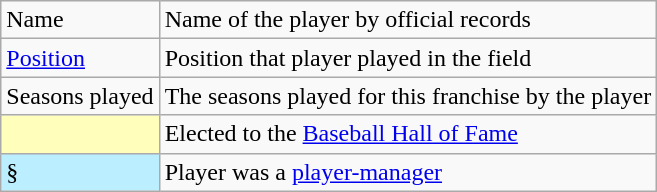<table class="wikitable">
<tr>
<td>Name</td>
<td>Name of the player by official records</td>
</tr>
<tr>
<td><a href='#'>Position</a></td>
<td>Position that player played in the field</td>
</tr>
<tr>
<td>Seasons played</td>
<td>The seasons played for this franchise by the player</td>
</tr>
<tr>
<td style="background-color: #ffffbb"></td>
<td>Elected to the <a href='#'>Baseball Hall of Fame</a></td>
</tr>
<tr>
<td style="background-color: #bbeeff">§</td>
<td>Player was a <a href='#'>player-manager</a></td>
</tr>
</table>
